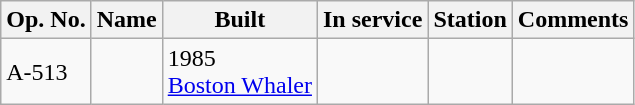<table class="wikitable">
<tr>
<th>Op. No.</th>
<th>Name</th>
<th>Built</th>
<th>In service</th>
<th>Station</th>
<th>Comments</th>
</tr>
<tr>
<td>A-513</td>
<td></td>
<td>1985<br><a href='#'>Boston Whaler</a></td>
<td></td>
<td></td>
<td></td>
</tr>
</table>
